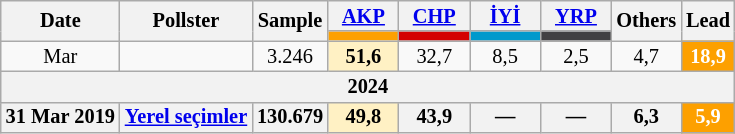<table class="wikitable mw-collapsible" style="text-align:center; font-size:85%; line-height:14px;">
<tr>
<th rowspan="2">Date</th>
<th rowspan="2">Pollster</th>
<th rowspan="2">Sample</th>
<th style="width:3em;"><a href='#'>AKP</a></th>
<th style="width:3em;"><a href='#'>CHP</a></th>
<th style="width:3em;"><a href='#'>İYİ</a></th>
<th style="width:3em;"><a href='#'>YRP</a></th>
<th rowspan="2">Others</th>
<th rowspan="2">Lead</th>
</tr>
<tr>
<th style="background:#fda000;"></th>
<th style="background:#d40000;"></th>
<th style="background:#0099cc;"></th>
<th style="background:#414042;"></th>
</tr>
<tr>
<td>Mar</td>
<td></td>
<td>3.246</td>
<td style="background:#FFF1C4"><strong>51,6</strong></td>
<td>32,7</td>
<td>8,5</td>
<td>2,5</td>
<td>4,7</td>
<th style="background:#fda000; color:white;">18,9</th>
</tr>
<tr>
<th colspan="9">2024</th>
</tr>
<tr>
<th>31 Mar 2019</th>
<th><a href='#'>Yerel seçimler</a></th>
<th>130.679</th>
<th style="background:#FFF1C4"><strong>49,8</strong></th>
<th>43,9</th>
<th>—</th>
<th>—</th>
<th>6,3</th>
<th style="background:#fda000; color:white;">5,9</th>
</tr>
</table>
